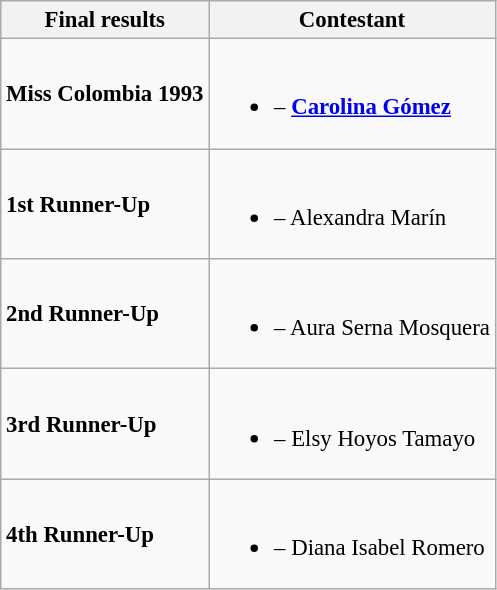<table class="wikitable sortable" style="font-size:95%;">
<tr>
<th>Final results</th>
<th>Contestant</th>
</tr>
<tr>
<td><strong>Miss Colombia 1993</strong></td>
<td><br><ul><li><strong></strong> – <strong><a href='#'>Carolina Gómez</a></strong></li></ul></td>
</tr>
<tr>
<td><strong>1st Runner-Up</strong></td>
<td><br><ul><li><strong></strong> – Alexandra Marín</li></ul></td>
</tr>
<tr>
<td><strong>2nd Runner-Up</strong></td>
<td><br><ul><li><strong></strong> – Aura Serna Mosquera</li></ul></td>
</tr>
<tr>
<td><strong>3rd Runner-Up</strong></td>
<td><br><ul><li><strong></strong> – Elsy Hoyos Tamayo</li></ul></td>
</tr>
<tr>
<td><strong>4th Runner-Up</strong></td>
<td><br><ul><li><strong></strong> – Diana Isabel Romero</li></ul></td>
</tr>
</table>
